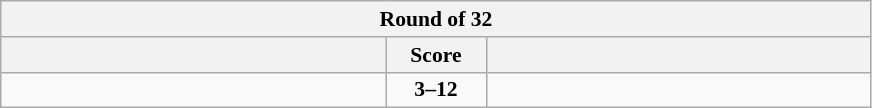<table class="wikitable" style="text-align: center; font-size:90% ">
<tr>
<th colspan=3>Round of 32</th>
</tr>
<tr>
<th align="right" width="250"></th>
<th width="60">Score</th>
<th align="left" width="250"></th>
</tr>
<tr>
<td align=left></td>
<td align=center><strong>3–12</strong></td>
<td align=left><strong></strong></td>
</tr>
</table>
